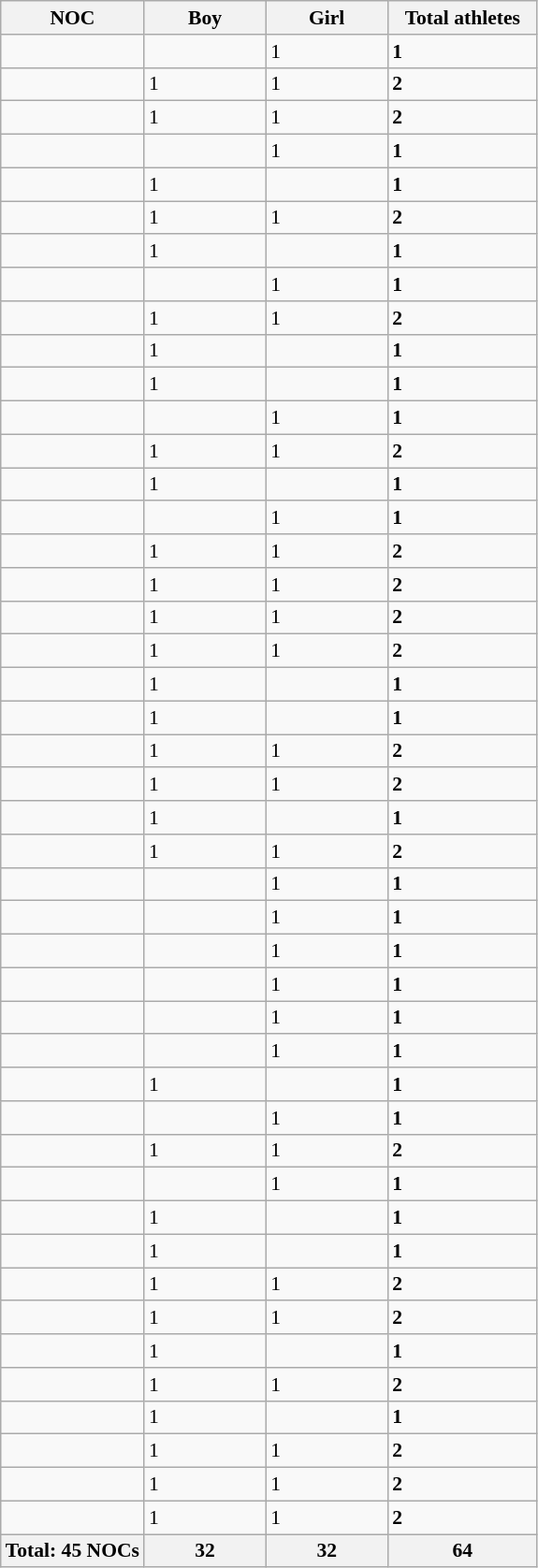<table class="wikitable collapsible sortable"  style="width:550p1; te1t-align:center; font-size:90%;">
<tr>
<th style="te1t-align:center; width:100p1;"><strong>NOC</strong></th>
<th width=80><strong>Boy</strong></th>
<th width=80><strong>Girl</strong></th>
<th width=100><strong>Total athletes</strong></th>
</tr>
<tr>
<td align=left></td>
<td></td>
<td>1</td>
<td><strong>1</strong></td>
</tr>
<tr>
<td align=left></td>
<td>1</td>
<td>1</td>
<td><strong>2</strong></td>
</tr>
<tr>
<td align=left></td>
<td>1</td>
<td>1</td>
<td><strong>2</strong></td>
</tr>
<tr>
<td align=left></td>
<td></td>
<td>1</td>
<td><strong>1</strong></td>
</tr>
<tr>
<td align=left></td>
<td>1</td>
<td></td>
<td><strong>1</strong></td>
</tr>
<tr>
<td align=left></td>
<td>1</td>
<td>1</td>
<td><strong>2</strong></td>
</tr>
<tr>
<td align=left></td>
<td>1</td>
<td></td>
<td><strong>1</strong></td>
</tr>
<tr>
<td align=left></td>
<td></td>
<td>1</td>
<td><strong>1</strong></td>
</tr>
<tr>
<td align=left></td>
<td>1</td>
<td>1</td>
<td><strong>2</strong></td>
</tr>
<tr>
<td align=left></td>
<td>1</td>
<td></td>
<td><strong>1</strong></td>
</tr>
<tr>
<td align=left></td>
<td>1</td>
<td></td>
<td><strong>1</strong></td>
</tr>
<tr>
<td align=left></td>
<td></td>
<td>1</td>
<td><strong>1</strong></td>
</tr>
<tr>
<td align=left></td>
<td>1</td>
<td>1</td>
<td><strong>2</strong></td>
</tr>
<tr>
<td align=left></td>
<td>1</td>
<td></td>
<td><strong>1</strong></td>
</tr>
<tr>
<td align=left></td>
<td></td>
<td>1</td>
<td><strong>1</strong></td>
</tr>
<tr>
<td align=left></td>
<td>1</td>
<td>1</td>
<td><strong>2</strong></td>
</tr>
<tr>
<td align=left></td>
<td>1</td>
<td>1</td>
<td><strong>2</strong></td>
</tr>
<tr>
<td align=left></td>
<td>1</td>
<td>1</td>
<td><strong>2</strong></td>
</tr>
<tr>
<td align=left></td>
<td>1</td>
<td>1</td>
<td><strong>2</strong></td>
</tr>
<tr>
<td align=left></td>
<td>1</td>
<td></td>
<td><strong>1</strong></td>
</tr>
<tr>
<td align=left></td>
<td>1</td>
<td></td>
<td><strong>1</strong></td>
</tr>
<tr>
<td align=left></td>
<td>1</td>
<td>1</td>
<td><strong>2</strong></td>
</tr>
<tr>
<td align=left></td>
<td>1</td>
<td>1</td>
<td><strong>2</strong></td>
</tr>
<tr>
<td align=left></td>
<td>1</td>
<td></td>
<td><strong>1</strong></td>
</tr>
<tr>
<td align=left></td>
<td>1</td>
<td>1</td>
<td><strong>2</strong></td>
</tr>
<tr>
<td align=left></td>
<td></td>
<td>1</td>
<td><strong>1</strong></td>
</tr>
<tr>
<td align=left></td>
<td></td>
<td>1</td>
<td><strong>1</strong></td>
</tr>
<tr>
<td align=left></td>
<td></td>
<td>1</td>
<td><strong>1</strong></td>
</tr>
<tr>
<td align=left></td>
<td></td>
<td>1</td>
<td><strong>1</strong></td>
</tr>
<tr>
<td align=left></td>
<td></td>
<td>1</td>
<td><strong>1</strong></td>
</tr>
<tr>
<td align=left></td>
<td></td>
<td>1</td>
<td><strong>1</strong></td>
</tr>
<tr>
<td align=left></td>
<td>1</td>
<td></td>
<td><strong>1</strong></td>
</tr>
<tr>
<td align=left></td>
<td></td>
<td>1</td>
<td><strong>1</strong></td>
</tr>
<tr>
<td align=left></td>
<td>1</td>
<td>1</td>
<td><strong>2</strong></td>
</tr>
<tr>
<td align=left></td>
<td></td>
<td>1</td>
<td><strong>1</strong></td>
</tr>
<tr>
<td align=left></td>
<td>1</td>
<td></td>
<td><strong>1</strong></td>
</tr>
<tr>
<td align=left></td>
<td>1</td>
<td></td>
<td><strong>1</strong></td>
</tr>
<tr>
<td align=left></td>
<td>1</td>
<td>1</td>
<td><strong>2</strong></td>
</tr>
<tr>
<td align=left></td>
<td>1</td>
<td>1</td>
<td><strong>2</strong></td>
</tr>
<tr>
<td align=left></td>
<td>1</td>
<td></td>
<td><strong>1</strong></td>
</tr>
<tr>
<td align=left></td>
<td>1</td>
<td>1</td>
<td><strong>2</strong></td>
</tr>
<tr>
<td align=left></td>
<td>1</td>
<td></td>
<td><strong>1</strong></td>
</tr>
<tr>
<td align=left></td>
<td>1</td>
<td>1</td>
<td><strong>2</strong></td>
</tr>
<tr>
<td align=left></td>
<td>1</td>
<td>1</td>
<td><strong>2</strong></td>
</tr>
<tr>
<td align=left></td>
<td>1</td>
<td>1</td>
<td><strong>2</strong></td>
</tr>
<tr>
<th>Total: 45 NOCs</th>
<th>32</th>
<th>32</th>
<th>64</th>
</tr>
</table>
